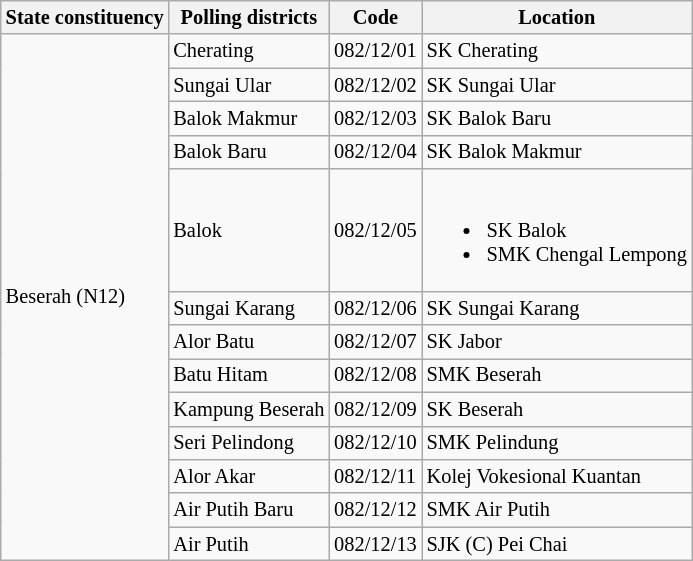<table class="wikitable sortable mw-collapsible" style="white-space:nowrap;font-size:85%">
<tr>
<th>State constituency</th>
<th>Polling districts</th>
<th>Code</th>
<th>Location</th>
</tr>
<tr>
<td rowspan="13">Beserah (N12)</td>
<td>Cherating</td>
<td>082/12/01</td>
<td>SK Cherating</td>
</tr>
<tr>
<td>Sungai Ular</td>
<td>082/12/02</td>
<td>SK Sungai Ular</td>
</tr>
<tr>
<td>Balok Makmur</td>
<td>082/12/03</td>
<td>SK Balok Baru</td>
</tr>
<tr>
<td>Balok Baru</td>
<td>082/12/04</td>
<td>SK Balok Makmur</td>
</tr>
<tr>
<td>Balok</td>
<td>082/12/05</td>
<td><br><ul><li>SK Balok</li><li>SMK Chengal Lempong</li></ul></td>
</tr>
<tr>
<td>Sungai Karang</td>
<td>082/12/06</td>
<td>SK Sungai Karang</td>
</tr>
<tr>
<td>Alor Batu</td>
<td>082/12/07</td>
<td>SK Jabor</td>
</tr>
<tr>
<td>Batu Hitam</td>
<td>082/12/08</td>
<td>SMK Beserah</td>
</tr>
<tr>
<td>Kampung Beserah</td>
<td>082/12/09</td>
<td>SK Beserah</td>
</tr>
<tr>
<td>Seri Pelindong</td>
<td>082/12/10</td>
<td>SMK Pelindung</td>
</tr>
<tr>
<td>Alor Akar</td>
<td>082/12/11</td>
<td>Kolej Vokesional Kuantan</td>
</tr>
<tr>
<td>Air Putih Baru</td>
<td>082/12/12</td>
<td>SMK Air Putih</td>
</tr>
<tr>
<td>Air Putih</td>
<td>082/12/13</td>
<td>SJK (C) Pei Chai</td>
</tr>
</table>
